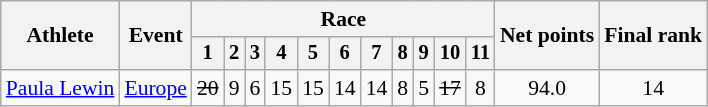<table class="wikitable" style="font-size:90%">
<tr>
<th rowspan=2>Athlete</th>
<th rowspan=2>Event</th>
<th colspan=11>Race</th>
<th rowspan=2>Net points</th>
<th rowspan=2>Final rank</th>
</tr>
<tr style="font-size:95%">
<th>1</th>
<th>2</th>
<th>3</th>
<th>4</th>
<th>5</th>
<th>6</th>
<th>7</th>
<th>8</th>
<th>9</th>
<th>10</th>
<th>11</th>
</tr>
<tr align=center>
<td align=left><a href='#'>Paula Lewin</a></td>
<td align=left><a href='#'>Europe</a></td>
<td><s>20</s></td>
<td>9</td>
<td>6</td>
<td>15</td>
<td>15</td>
<td>14</td>
<td>14</td>
<td>8</td>
<td>5</td>
<td><s>17</s></td>
<td>8</td>
<td>94.0</td>
<td>14</td>
</tr>
</table>
